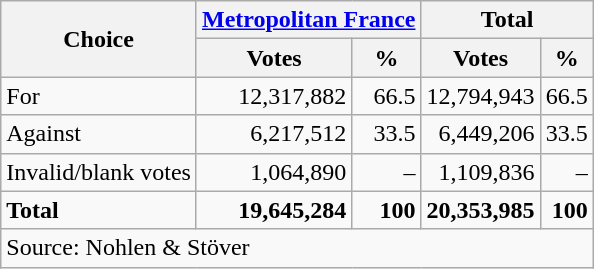<table class=wikitable style=text-align:right>
<tr>
<th rowspan=2>Choice</th>
<th colspan=2><a href='#'>Metropolitan France</a></th>
<th colspan=2>Total</th>
</tr>
<tr>
<th>Votes</th>
<th>%</th>
<th>Votes</th>
<th>%</th>
</tr>
<tr>
<td align=left>For</td>
<td>12,317,882</td>
<td>66.5</td>
<td>12,794,943</td>
<td>66.5</td>
</tr>
<tr>
<td align=left>Against</td>
<td>6,217,512</td>
<td>33.5</td>
<td>6,449,206</td>
<td>33.5</td>
</tr>
<tr>
<td align=left>Invalid/blank votes</td>
<td>1,064,890</td>
<td>–</td>
<td>1,109,836</td>
<td>–</td>
</tr>
<tr>
<td align=left><strong>Total</strong></td>
<td><strong>19,645,284</strong></td>
<td><strong>100</strong></td>
<td><strong>20,353,985</strong></td>
<td><strong>100</strong></td>
</tr>
<tr>
<td align=left colspan=6>Source: Nohlen & Stöver</td>
</tr>
</table>
